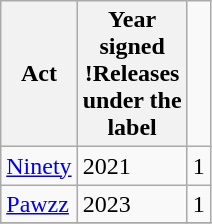<table class="wikitable">
<tr>
<th>Act</th>
<th>Year<br> signed<br>!Releases<br> under the<br> label</th>
</tr>
<tr>
<td><a href='#'>Ninety</a></td>
<td rowspan="1">2021</td>
<td rowspan="1">1</td>
</tr>
<tr>
<td><a href='#'>Pawzz</a></td>
<td rowspan="1">2023</td>
<td rowspan="1">1</td>
</tr>
<tr>
</tr>
</table>
